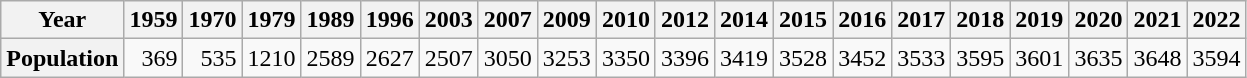<table class="wikitable" style="text-align:right">
<tr>
<th>Year</th>
<th>1959</th>
<th>1970</th>
<th>1979</th>
<th>1989</th>
<th>1996</th>
<th>2003</th>
<th>2007</th>
<th>2009</th>
<th>2010</th>
<th>2012</th>
<th>2014</th>
<th>2015</th>
<th>2016</th>
<th>2017</th>
<th>2018</th>
<th>2019</th>
<th>2020</th>
<th>2021</th>
<th>2022</th>
</tr>
<tr>
<th>Population</th>
<td>369</td>
<td>535</td>
<td>1210</td>
<td>2589</td>
<td>2627</td>
<td>2507</td>
<td>3050</td>
<td>3253</td>
<td>3350</td>
<td>3396</td>
<td>3419</td>
<td>3528</td>
<td>3452</td>
<td>3533</td>
<td>3595</td>
<td>3601</td>
<td>3635</td>
<td>3648</td>
<td>3594</td>
</tr>
</table>
